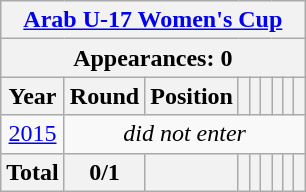<table class="wikitable" style="text-align: center;">
<tr>
<th colspan=9><a href='#'>Arab U-17 Women's Cup</a></th>
</tr>
<tr>
<th colspan=9>Appearances: 0</th>
</tr>
<tr>
<th>Year</th>
<th>Round</th>
<th>Position</th>
<th></th>
<th></th>
<th></th>
<th></th>
<th></th>
<th></th>
</tr>
<tr>
<td> <a href='#'>2015</a></td>
<td rowspan=1 colspan=9><em>did not enter</em></td>
</tr>
<tr>
<th>Total</th>
<th>0/1</th>
<th></th>
<th></th>
<th></th>
<th></th>
<th></th>
<th></th>
<th></th>
</tr>
</table>
